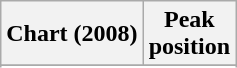<table class="wikitable sortable">
<tr>
<th>Chart (2008)</th>
<th>Peak <br> position</th>
</tr>
<tr>
</tr>
<tr>
</tr>
</table>
